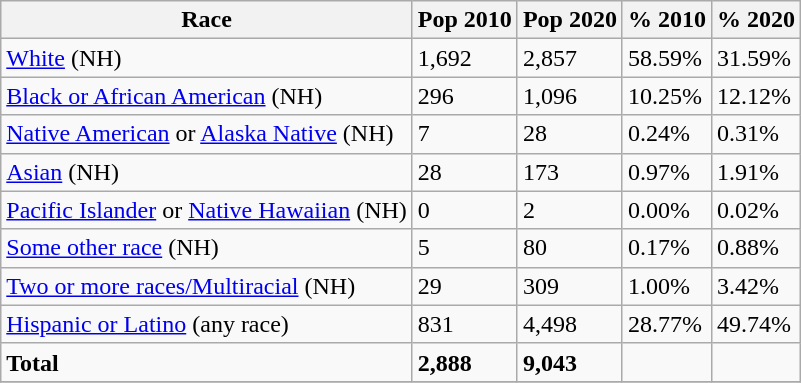<table class="wikitable">
<tr>
<th>Race</th>
<th>Pop 2010</th>
<th>Pop 2020</th>
<th>% 2010</th>
<th>% 2020</th>
</tr>
<tr>
<td><a href='#'>White</a> (NH)</td>
<td>1,692</td>
<td>2,857</td>
<td>58.59%</td>
<td>31.59%</td>
</tr>
<tr>
<td><a href='#'>Black or African American</a> (NH)</td>
<td>296</td>
<td>1,096</td>
<td>10.25%</td>
<td>12.12%</td>
</tr>
<tr>
<td><a href='#'>Native American</a> or <a href='#'>Alaska Native</a> (NH)</td>
<td>7</td>
<td>28</td>
<td>0.24%</td>
<td>0.31%</td>
</tr>
<tr>
<td><a href='#'>Asian</a> (NH)</td>
<td>28</td>
<td>173</td>
<td>0.97%</td>
<td>1.91%</td>
</tr>
<tr>
<td><a href='#'>Pacific Islander</a> or <a href='#'>Native Hawaiian</a> (NH)</td>
<td>0</td>
<td>2</td>
<td>0.00%</td>
<td>0.02%</td>
</tr>
<tr>
<td><a href='#'>Some other race</a> (NH)</td>
<td>5</td>
<td>80</td>
<td>0.17%</td>
<td>0.88%</td>
</tr>
<tr>
<td><a href='#'>Two or more races/Multiracial</a> (NH)</td>
<td>29</td>
<td>309</td>
<td>1.00%</td>
<td>3.42%</td>
</tr>
<tr>
<td><a href='#'>Hispanic or Latino</a> (any race)</td>
<td>831</td>
<td>4,498</td>
<td>28.77%</td>
<td>49.74%</td>
</tr>
<tr>
<td><strong>Total</strong></td>
<td><strong>2,888</strong></td>
<td><strong>9,043</strong></td>
<td></td>
<td></td>
</tr>
<tr>
</tr>
</table>
